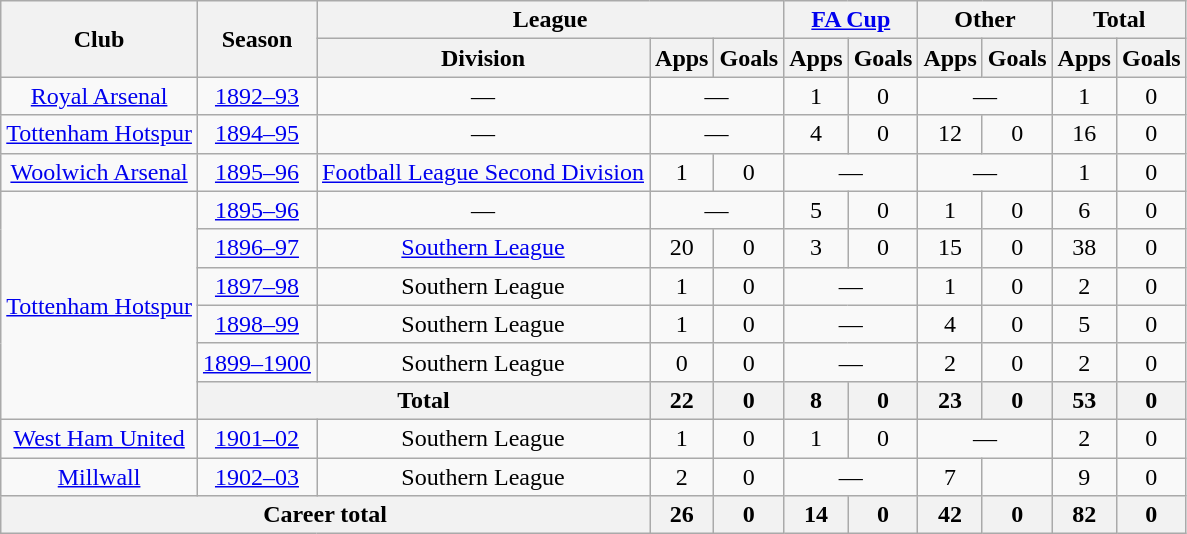<table class="wikitable" style="text-align:center">
<tr>
<th rowspan="2">Club</th>
<th rowspan="2">Season</th>
<th colspan="3">League</th>
<th colspan="2"><a href='#'>FA Cup</a></th>
<th colspan="2">Other</th>
<th colspan="2">Total</th>
</tr>
<tr>
<th>Division</th>
<th>Apps</th>
<th>Goals</th>
<th>Apps</th>
<th>Goals</th>
<th>Apps</th>
<th>Goals</th>
<th>Apps</th>
<th>Goals</th>
</tr>
<tr>
<td><a href='#'>Royal Arsenal</a></td>
<td><a href='#'>1892–93</a></td>
<td>—</td>
<td colspan="2">—</td>
<td>1</td>
<td>0</td>
<td colspan="2">—</td>
<td>1</td>
<td>0</td>
</tr>
<tr>
<td><a href='#'>Tottenham Hotspur</a></td>
<td><a href='#'>1894–95</a></td>
<td>—</td>
<td colspan="2">—</td>
<td>4</td>
<td>0</td>
<td>12</td>
<td>0</td>
<td>16</td>
<td>0</td>
</tr>
<tr>
<td><a href='#'>Woolwich Arsenal</a></td>
<td><a href='#'>1895–96</a></td>
<td><a href='#'>Football League Second Division</a></td>
<td>1</td>
<td>0</td>
<td colspan="2">—</td>
<td colspan="2">—</td>
<td>1</td>
<td>0</td>
</tr>
<tr>
<td rowspan="6"><a href='#'>Tottenham Hotspur</a></td>
<td><a href='#'>1895–96</a></td>
<td>—</td>
<td colspan="2">—</td>
<td>5</td>
<td>0</td>
<td>1</td>
<td>0</td>
<td>6</td>
<td>0</td>
</tr>
<tr>
<td><a href='#'>1896–97</a></td>
<td><a href='#'>Southern League</a></td>
<td>20</td>
<td>0</td>
<td>3</td>
<td>0</td>
<td>15</td>
<td>0</td>
<td>38</td>
<td>0</td>
</tr>
<tr>
<td><a href='#'>1897–98</a></td>
<td>Southern League</td>
<td>1</td>
<td>0</td>
<td colspan="2">—</td>
<td>1</td>
<td>0</td>
<td>2</td>
<td>0</td>
</tr>
<tr>
<td><a href='#'>1898–99</a></td>
<td>Southern League</td>
<td>1</td>
<td>0</td>
<td colspan="2">—</td>
<td>4</td>
<td>0</td>
<td>5</td>
<td>0</td>
</tr>
<tr>
<td><a href='#'>1899–1900</a></td>
<td>Southern League</td>
<td>0</td>
<td>0</td>
<td colspan="2">—</td>
<td>2</td>
<td>0</td>
<td>2</td>
<td>0</td>
</tr>
<tr>
<th colspan="2">Total</th>
<th>22</th>
<th>0</th>
<th>8</th>
<th>0</th>
<th>23</th>
<th>0</th>
<th>53</th>
<th>0</th>
</tr>
<tr>
<td><a href='#'>West Ham United</a></td>
<td><a href='#'>1901–02</a></td>
<td>Southern League</td>
<td>1</td>
<td>0</td>
<td>1</td>
<td>0</td>
<td colspan="2">—</td>
<td>2</td>
<td>0</td>
</tr>
<tr>
<td><a href='#'>Millwall</a></td>
<td><a href='#'>1902–03</a></td>
<td>Southern League</td>
<td>2</td>
<td>0</td>
<td colspan="2">—</td>
<td>7</td>
<td></td>
<td>9</td>
<td>0</td>
</tr>
<tr>
<th colspan="3">Career total</th>
<th>26</th>
<th>0</th>
<th>14</th>
<th>0</th>
<th>42</th>
<th>0</th>
<th>82</th>
<th>0</th>
</tr>
</table>
